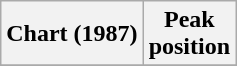<table class="wikitable">
<tr>
<th>Chart (1987)</th>
<th>Peak<br>position</th>
</tr>
<tr>
</tr>
</table>
